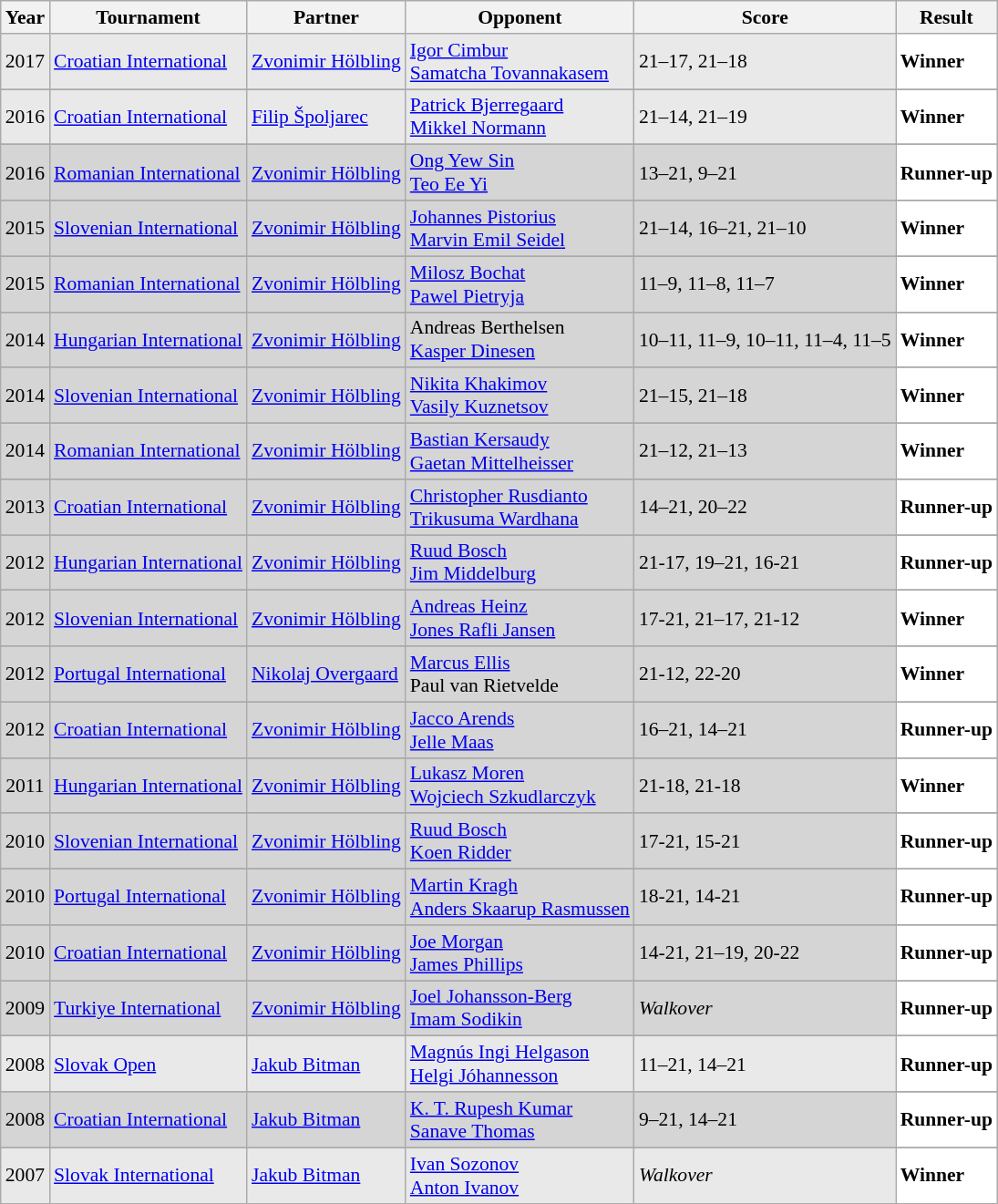<table class="sortable wikitable" style="font-size: 90%;">
<tr>
<th>Year</th>
<th>Tournament</th>
<th>Partner</th>
<th>Opponent</th>
<th>Score</th>
<th>Result</th>
</tr>
<tr style="background:#E9E9E9">
<td align="center">2017</td>
<td align="left"><a href='#'>Croatian International</a></td>
<td align="left"> <a href='#'>Zvonimir Hölbling</a></td>
<td align="left"> <a href='#'>Igor Cimbur</a><br> <a href='#'>Samatcha Tovannakasem</a></td>
<td align="left">21–17, 21–18</td>
<td style="text-align:left; background:white"> <strong>Winner</strong></td>
</tr>
<tr>
</tr>
<tr style="background:#E9E9E9">
<td align="center">2016</td>
<td align="left"><a href='#'>Croatian International</a></td>
<td align="left"> <a href='#'>Filip Špoljarec</a></td>
<td align="left"> <a href='#'>Patrick Bjerregaard</a><br> <a href='#'>Mikkel Normann</a></td>
<td align="left">21–14, 21–19</td>
<td style="text-align:left; background:white"> <strong>Winner</strong></td>
</tr>
<tr>
</tr>
<tr style="background:#D5D5D5">
<td align="center">2016</td>
<td align="left"><a href='#'>Romanian International</a></td>
<td align="left"> <a href='#'>Zvonimir Hölbling</a></td>
<td align="left"> <a href='#'>Ong Yew Sin</a><br> <a href='#'>Teo Ee Yi</a></td>
<td align="left">13–21, 9–21</td>
<td style="text-align:left; background:white"> <strong>Runner-up</strong></td>
</tr>
<tr>
</tr>
<tr style="background:#D5D5D5">
<td align="center">2015</td>
<td align="left"><a href='#'>Slovenian International</a></td>
<td align="left"> <a href='#'>Zvonimir Hölbling</a></td>
<td align="left"> <a href='#'>Johannes Pistorius</a><br> <a href='#'>Marvin Emil Seidel</a></td>
<td align="left">21–14, 16–21, 21–10</td>
<td style="text-align:left; background:white"> <strong>Winner</strong></td>
</tr>
<tr>
</tr>
<tr style="background:#D5D5D5">
<td align="center">2015</td>
<td align="left"><a href='#'>Romanian International</a></td>
<td align="left"> <a href='#'>Zvonimir Hölbling</a></td>
<td align="left"> <a href='#'>Milosz Bochat</a><br> <a href='#'>Pawel Pietryja</a></td>
<td align="left">11–9, 11–8, 11–7</td>
<td style="text-align:left; background:white"> <strong>Winner</strong></td>
</tr>
<tr>
</tr>
<tr style="background:#D5D5D5">
<td align="center">2014</td>
<td align="left"><a href='#'>Hungarian International</a></td>
<td align="left"> <a href='#'>Zvonimir Hölbling</a></td>
<td align="left"> Andreas Berthelsen<br> <a href='#'>Kasper Dinesen</a></td>
<td align="left">10–11, 11–9, 10–11, 11–4, 11–5</td>
<td style="text-align:left; background:white"> <strong>Winner</strong></td>
</tr>
<tr>
</tr>
<tr style="background:#D5D5D5">
<td align="center">2014</td>
<td align="left"><a href='#'>Slovenian International</a></td>
<td align="left"> <a href='#'>Zvonimir Hölbling</a></td>
<td align="left"> <a href='#'>Nikita Khakimov</a><br> <a href='#'>Vasily Kuznetsov</a></td>
<td align="left">21–15, 21–18</td>
<td style="text-align:left; background:white"> <strong>Winner</strong></td>
</tr>
<tr>
</tr>
<tr style="background:#D5D5D5">
<td align="center">2014</td>
<td align="left"><a href='#'>Romanian International</a></td>
<td align="left"> <a href='#'>Zvonimir Hölbling</a></td>
<td align="left"> <a href='#'>Bastian Kersaudy</a><br> <a href='#'>Gaetan Mittelheisser</a></td>
<td align="left">21–12, 21–13</td>
<td style="text-align:left; background:white"> <strong>Winner</strong></td>
</tr>
<tr>
</tr>
<tr style="background:#D5D5D5">
<td align="center">2013</td>
<td align="left"><a href='#'>Croatian International</a></td>
<td align="left"> <a href='#'>Zvonimir Hölbling</a></td>
<td align="left"> <a href='#'>Christopher Rusdianto</a><br> <a href='#'>Trikusuma Wardhana</a></td>
<td align="left">14–21, 20–22</td>
<td style="text-align:left; background:white"> <strong>Runner-up</strong></td>
</tr>
<tr>
</tr>
<tr style="background:#D5D5D5">
<td align="center">2012</td>
<td align="left"><a href='#'>Hungarian International</a></td>
<td align="left"> <a href='#'>Zvonimir Hölbling</a></td>
<td align="left"> <a href='#'>Ruud Bosch</a><br> <a href='#'>Jim Middelburg</a></td>
<td align="left">21-17, 19–21, 16-21</td>
<td style="text-align:left; background:white"> <strong>Runner-up</strong></td>
</tr>
<tr>
</tr>
<tr style="background:#D5D5D5">
<td align="center">2012</td>
<td align="left"><a href='#'>Slovenian International</a></td>
<td align="left"> <a href='#'>Zvonimir Hölbling</a></td>
<td align="left"> <a href='#'>Andreas Heinz</a><br> <a href='#'>Jones Rafli Jansen</a></td>
<td align="left">17-21, 21–17, 21-12</td>
<td style="text-align:left; background:white"> <strong>Winner</strong></td>
</tr>
<tr>
</tr>
<tr style="background:#D5D5D5">
<td align="center">2012</td>
<td align="left"><a href='#'>Portugal International</a></td>
<td align="left"> <a href='#'>Nikolaj Overgaard</a></td>
<td align="left"> <a href='#'>Marcus Ellis</a><br> Paul van Rietvelde</td>
<td align="left">21-12, 22-20</td>
<td style="text-align:left; background:white"> <strong>Winner</strong></td>
</tr>
<tr>
</tr>
<tr style="background:#D5D5D5">
<td align="center">2012</td>
<td align="left"><a href='#'>Croatian International</a></td>
<td align="left"> <a href='#'>Zvonimir Hölbling</a></td>
<td align="left"> <a href='#'>Jacco Arends</a><br> <a href='#'>Jelle Maas</a></td>
<td align="left">16–21, 14–21</td>
<td style="text-align:left; background:white"> <strong>Runner-up</strong></td>
</tr>
<tr>
</tr>
<tr style="background:#D5D5D5">
<td align="center">2011</td>
<td align="left"><a href='#'>Hungarian International</a></td>
<td align="left"> <a href='#'>Zvonimir Hölbling</a></td>
<td align="left"> <a href='#'>Lukasz Moren</a><br> <a href='#'>Wojciech Szkudlarczyk</a></td>
<td align="left">21-18, 21-18</td>
<td style="text-align:left; background:white"> <strong>Winner</strong></td>
</tr>
<tr>
</tr>
<tr style="background:#D5D5D5">
<td align="center">2010</td>
<td align="left"><a href='#'>Slovenian International</a></td>
<td align="left"> <a href='#'>Zvonimir Hölbling</a></td>
<td align="left"> <a href='#'>Ruud Bosch</a><br> <a href='#'>Koen Ridder</a></td>
<td align="left">17-21, 15-21</td>
<td style="text-align:left; background:white"> <strong>Runner-up</strong></td>
</tr>
<tr>
</tr>
<tr style="background:#D5D5D5">
<td align="center">2010</td>
<td align="left"><a href='#'>Portugal International</a></td>
<td align="left"> <a href='#'>Zvonimir Hölbling</a></td>
<td align="left"> <a href='#'>Martin Kragh</a><br> <a href='#'>Anders Skaarup Rasmussen</a></td>
<td align="left">18-21, 14-21</td>
<td style="text-align:left; background:white"> <strong>Runner-up</strong></td>
</tr>
<tr>
</tr>
<tr style="background:#D5D5D5">
<td align="center">2010</td>
<td align="left"><a href='#'>Croatian International</a></td>
<td align="left"> <a href='#'>Zvonimir Hölbling</a></td>
<td align="left"> <a href='#'>Joe Morgan</a><br> <a href='#'>James Phillips</a></td>
<td align="left">14-21, 21–19, 20-22</td>
<td style="text-align:left; background:white"> <strong>Runner-up</strong></td>
</tr>
<tr>
</tr>
<tr style="background:#D5D5D5">
<td align="center">2009</td>
<td align="left"><a href='#'>Turkiye International</a></td>
<td align="left"> <a href='#'>Zvonimir Hölbling</a></td>
<td align="left"> <a href='#'>Joel Johansson-Berg</a><br> <a href='#'>Imam Sodikin</a></td>
<td align="left"><em>Walkover</em></td>
<td style="text-align:left; background:white"> <strong>Runner-up</strong></td>
</tr>
<tr>
</tr>
<tr style="background:#E9E9E9">
<td align="center">2008</td>
<td align="left"><a href='#'>Slovak Open</a></td>
<td align="left"> <a href='#'>Jakub Bitman</a></td>
<td align="left"> <a href='#'>Magnús Ingi Helgason</a><br> <a href='#'>Helgi Jóhannesson</a></td>
<td align="left">11–21, 14–21</td>
<td style="text-align:left; background:white"> <strong>Runner-up</strong></td>
</tr>
<tr>
</tr>
<tr style="background:#D5D5D5">
<td align="center">2008</td>
<td align="left"><a href='#'>Croatian International</a></td>
<td align="left"> <a href='#'>Jakub Bitman</a></td>
<td align="left"> <a href='#'>K. T. Rupesh Kumar</a><br> <a href='#'>Sanave Thomas</a></td>
<td align="left">9–21, 14–21</td>
<td style="text-align:left; background:white"> <strong>Runner-up</strong></td>
</tr>
<tr>
</tr>
<tr style="background:#E9E9E9">
<td align="center">2007</td>
<td align="left"><a href='#'>Slovak International</a></td>
<td align="left"> <a href='#'>Jakub Bitman</a></td>
<td align="left"> <a href='#'>Ivan Sozonov</a><br> <a href='#'>Anton Ivanov</a></td>
<td align="left"><em>Walkover</em></td>
<td style="text-align:left; background:white"> <strong>Winner</strong></td>
</tr>
</table>
